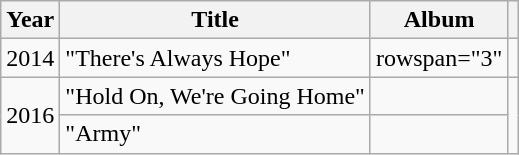<table class="wikitable sortable">
<tr>
<th>Year</th>
<th>Title</th>
<th>Album</th>
<th></th>
</tr>
<tr>
<td rowspan="1">2014</td>
<td>"There's Always Hope"</td>
<td>rowspan="3" </td>
<td></td>
</tr>
<tr>
<td rowspan="2">2016</td>
<td>"Hold On, We're Going Home"</td>
<td></td>
</tr>
<tr>
<td>"Army"</td>
<td></td>
</tr>
</table>
